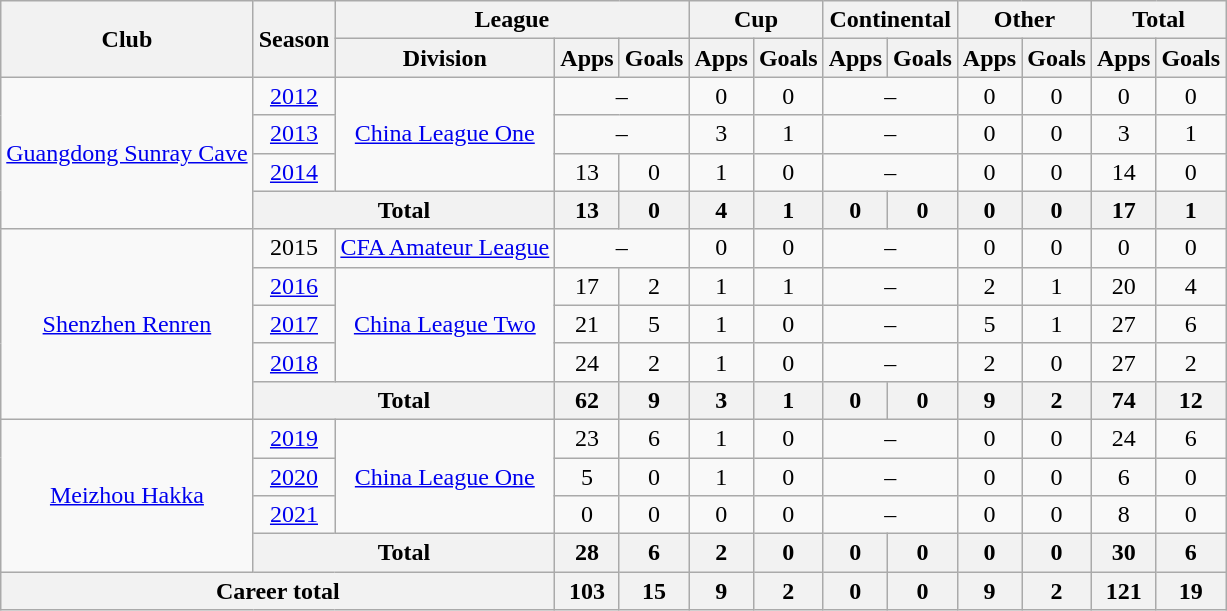<table class="wikitable" style="text-align: center">
<tr>
<th rowspan="2">Club</th>
<th rowspan="2">Season</th>
<th colspan="3">League</th>
<th colspan="2">Cup</th>
<th colspan="2">Continental</th>
<th colspan="2">Other</th>
<th colspan="2">Total</th>
</tr>
<tr>
<th>Division</th>
<th>Apps</th>
<th>Goals</th>
<th>Apps</th>
<th>Goals</th>
<th>Apps</th>
<th>Goals</th>
<th>Apps</th>
<th>Goals</th>
<th>Apps</th>
<th>Goals</th>
</tr>
<tr>
<td rowspan="4"><a href='#'>Guangdong Sunray Cave</a></td>
<td><a href='#'>2012</a></td>
<td rowspan="3"><a href='#'>China League One</a></td>
<td colspan="2">–</td>
<td>0</td>
<td>0</td>
<td colspan="2">–</td>
<td>0</td>
<td>0</td>
<td>0</td>
<td>0</td>
</tr>
<tr>
<td><a href='#'>2013</a></td>
<td colspan="2">–</td>
<td>3</td>
<td>1</td>
<td colspan="2">–</td>
<td>0</td>
<td>0</td>
<td>3</td>
<td>1</td>
</tr>
<tr>
<td><a href='#'>2014</a></td>
<td>13</td>
<td>0</td>
<td>1</td>
<td>0</td>
<td colspan="2">–</td>
<td>0</td>
<td>0</td>
<td>14</td>
<td>0</td>
</tr>
<tr>
<th colspan=2>Total</th>
<th>13</th>
<th>0</th>
<th>4</th>
<th>1</th>
<th>0</th>
<th>0</th>
<th>0</th>
<th>0</th>
<th>17</th>
<th>1</th>
</tr>
<tr>
<td rowspan="5"><a href='#'>Shenzhen Renren</a></td>
<td>2015</td>
<td><a href='#'>CFA Amateur League</a></td>
<td colspan="2">–</td>
<td>0</td>
<td>0</td>
<td colspan="2">–</td>
<td>0</td>
<td>0</td>
<td>0</td>
<td>0</td>
</tr>
<tr>
<td><a href='#'>2016</a></td>
<td rowspan="3"><a href='#'>China League Two</a></td>
<td>17</td>
<td>2</td>
<td>1</td>
<td>1</td>
<td colspan="2">–</td>
<td>2</td>
<td>1</td>
<td>20</td>
<td>4</td>
</tr>
<tr>
<td><a href='#'>2017</a></td>
<td>21</td>
<td>5</td>
<td>1</td>
<td>0</td>
<td colspan="2">–</td>
<td>5</td>
<td>1</td>
<td>27</td>
<td>6</td>
</tr>
<tr>
<td><a href='#'>2018</a></td>
<td>24</td>
<td>2</td>
<td>1</td>
<td>0</td>
<td colspan="2">–</td>
<td>2</td>
<td>0</td>
<td>27</td>
<td>2</td>
</tr>
<tr>
<th colspan=2>Total</th>
<th>62</th>
<th>9</th>
<th>3</th>
<th>1</th>
<th>0</th>
<th>0</th>
<th>9</th>
<th>2</th>
<th>74</th>
<th>12</th>
</tr>
<tr>
<td rowspan="4"><a href='#'>Meizhou Hakka</a></td>
<td><a href='#'>2019</a></td>
<td rowspan="3"><a href='#'>China League One</a></td>
<td>23</td>
<td>6</td>
<td>1</td>
<td>0</td>
<td colspan="2">–</td>
<td>0</td>
<td>0</td>
<td>24</td>
<td>6</td>
</tr>
<tr>
<td><a href='#'>2020</a></td>
<td>5</td>
<td>0</td>
<td>1</td>
<td>0</td>
<td colspan="2">–</td>
<td>0</td>
<td>0</td>
<td>6</td>
<td>0</td>
</tr>
<tr>
<td><a href='#'>2021</a></td>
<td>0</td>
<td>0</td>
<td>0</td>
<td>0</td>
<td colspan="2">–</td>
<td>0</td>
<td>0</td>
<td>8</td>
<td>0</td>
</tr>
<tr>
<th colspan=2>Total</th>
<th>28</th>
<th>6</th>
<th>2</th>
<th>0</th>
<th>0</th>
<th>0</th>
<th>0</th>
<th>0</th>
<th>30</th>
<th>6</th>
</tr>
<tr>
<th colspan=3>Career total</th>
<th>103</th>
<th>15</th>
<th>9</th>
<th>2</th>
<th>0</th>
<th>0</th>
<th>9</th>
<th>2</th>
<th>121</th>
<th>19</th>
</tr>
</table>
